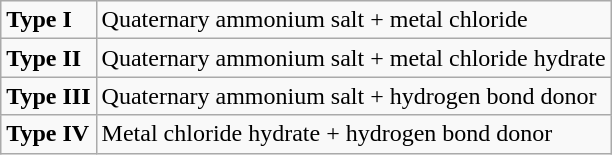<table class="wikitable">
<tr>
<td><strong>Type I</strong></td>
<td>Quaternary ammonium salt + metal chloride</td>
</tr>
<tr>
<td><strong>Type II</strong></td>
<td>Quaternary ammonium salt + metal chloride hydrate</td>
</tr>
<tr>
<td><strong>Type III</strong></td>
<td>Quaternary ammonium salt + hydrogen bond donor</td>
</tr>
<tr>
<td><strong>Type IV</strong></td>
<td>Metal chloride hydrate + hydrogen bond donor</td>
</tr>
</table>
